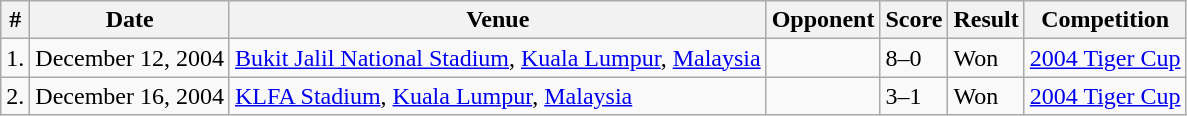<table class="wikitable">
<tr>
<th>#</th>
<th>Date</th>
<th>Venue</th>
<th>Opponent</th>
<th>Score</th>
<th>Result</th>
<th>Competition</th>
</tr>
<tr>
<td>1.</td>
<td>December 12, 2004</td>
<td><a href='#'>Bukit Jalil National Stadium</a>, <a href='#'>Kuala Lumpur</a>, <a href='#'>Malaysia</a></td>
<td></td>
<td>8–0</td>
<td>Won</td>
<td><a href='#'>2004 Tiger Cup</a></td>
</tr>
<tr>
<td>2.</td>
<td>December 16, 2004</td>
<td><a href='#'>KLFA Stadium</a>, <a href='#'>Kuala Lumpur</a>, <a href='#'>Malaysia</a></td>
<td></td>
<td>3–1</td>
<td>Won</td>
<td><a href='#'>2004 Tiger Cup</a></td>
</tr>
</table>
